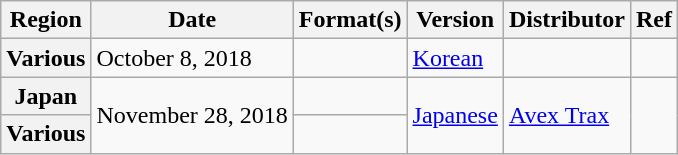<table class="wikitable plainrowheaders">
<tr>
<th>Region</th>
<th>Date</th>
<th>Format(s)</th>
<th>Version</th>
<th>Distributor</th>
<th>Ref</th>
</tr>
<tr>
<th scope="row">Various </th>
<td>October 8, 2018</td>
<td></td>
<td><a href='#'>Korean</a></td>
<td></td>
<td></td>
</tr>
<tr>
<th scope="row">Japan</th>
<td rowspan="2">November 28, 2018</td>
<td></td>
<td rowspan="2"><a href='#'>Japanese</a></td>
<td rowspan="2"><a href='#'>Avex Trax</a></td>
<td rowspan="2"></td>
</tr>
<tr>
<th scope="row">Various </th>
<td></td>
</tr>
</table>
